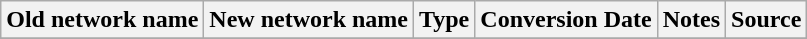<table class="wikitable">
<tr>
<th>Old network name</th>
<th>New network name</th>
<th>Type</th>
<th>Conversion Date</th>
<th>Notes</th>
<th>Source</th>
</tr>
<tr>
</tr>
</table>
